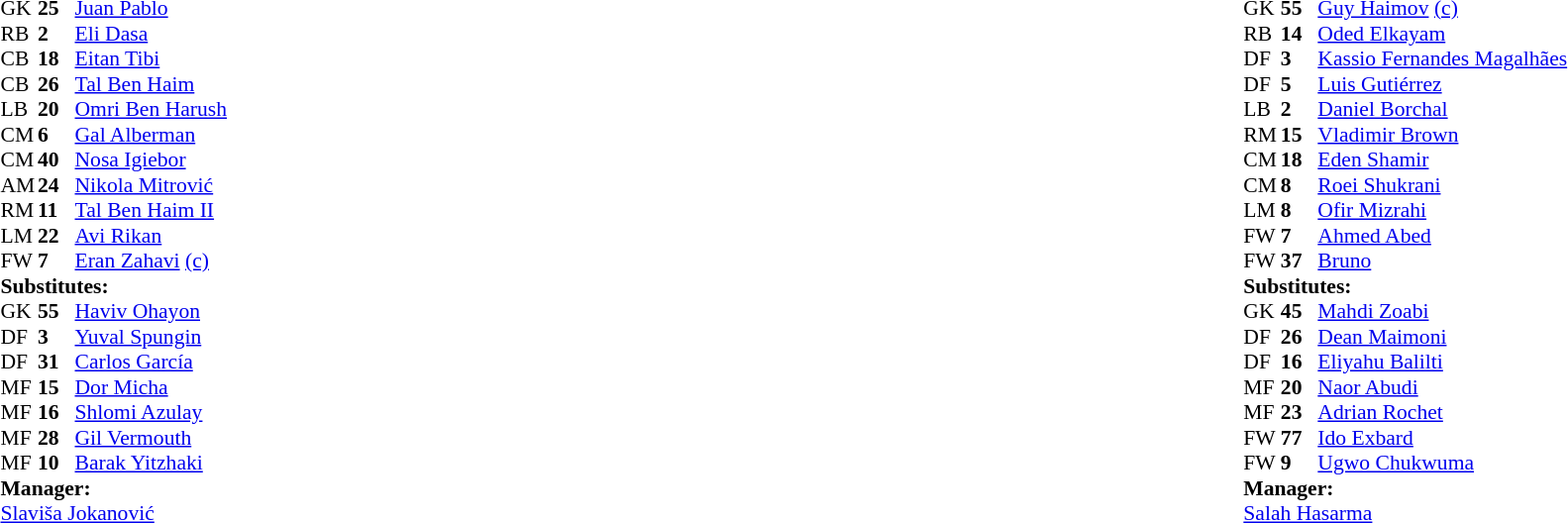<table width="100%">
<tr>
<td valign="top" width="50%"><br><table style="font-size: 90%" cellspacing="0" cellpadding="0">
<tr>
<th width="25"></th>
<th width="25"></th>
</tr>
<tr>
<td>GK</td>
<td><strong>25</strong></td>
<td> <a href='#'>Juan Pablo</a></td>
<td></td>
</tr>
<tr>
<td>RB</td>
<td><strong>2</strong></td>
<td> <a href='#'>Eli Dasa</a></td>
<td></td>
</tr>
<tr>
<td>CB</td>
<td><strong>18</strong></td>
<td> <a href='#'>Eitan Tibi</a></td>
<td></td>
</tr>
<tr>
<td>CB</td>
<td><strong>26</strong></td>
<td> <a href='#'>Tal Ben Haim</a></td>
<td></td>
</tr>
<tr>
<td>LB</td>
<td><strong>20</strong></td>
<td> <a href='#'>Omri Ben Harush</a></td>
<td></td>
</tr>
<tr>
<td>CM</td>
<td><strong>6</strong></td>
<td> <a href='#'>Gal Alberman</a></td>
<td></td>
</tr>
<tr>
<td>CM</td>
<td><strong>40</strong></td>
<td> <a href='#'>Nosa Igiebor</a></td>
<td></td>
<td></td>
</tr>
<tr>
<td>AM</td>
<td><strong>24</strong></td>
<td> <a href='#'>Nikola Mitrović</a></td>
<td></td>
<td></td>
</tr>
<tr>
<td>RM</td>
<td><strong>11</strong></td>
<td> <a href='#'>Tal Ben Haim II</a></td>
<td></td>
</tr>
<tr>
<td>LM</td>
<td><strong>22</strong></td>
<td> <a href='#'>Avi Rikan</a></td>
<td></td>
<td></td>
</tr>
<tr>
<td>FW</td>
<td><strong>7</strong></td>
<td> <a href='#'>Eran Zahavi</a> <a href='#'>(c)</a></td>
<td></td>
</tr>
<tr>
<td colspan=4><strong>Substitutes:</strong></td>
</tr>
<tr>
<td>GK</td>
<td><strong>55</strong></td>
<td> <a href='#'>Haviv Ohayon</a></td>
<td></td>
</tr>
<tr>
<td>DF</td>
<td><strong>3</strong></td>
<td> <a href='#'>Yuval Spungin</a></td>
<td></td>
</tr>
<tr>
<td>DF</td>
<td><strong>31</strong></td>
<td> <a href='#'>Carlos García</a></td>
<td></td>
</tr>
<tr>
<td>MF</td>
<td><strong>15</strong></td>
<td> <a href='#'>Dor Micha</a></td>
<td></td>
<td></td>
</tr>
<tr>
<td>MF</td>
<td><strong>16</strong></td>
<td> <a href='#'>Shlomi Azulay</a></td>
<td></td>
<td></td>
</tr>
<tr>
<td>MF</td>
<td><strong>28</strong></td>
<td> <a href='#'>Gil Vermouth</a></td>
<td></td>
<td></td>
</tr>
<tr>
<td>MF</td>
<td><strong>10</strong></td>
<td> <a href='#'>Barak Yitzhaki</a></td>
<td></td>
<td></td>
</tr>
<tr>
<td colspan=4><strong>Manager:</strong></td>
</tr>
<tr>
<td colspan="4"> <a href='#'>Slaviša Jokanović</a></td>
</tr>
</table>
</td>
<td valign="top"></td>
<td valign="top" width="50%"><br><table style="font-size: 90%" cellspacing="0" cellpadding="0" align=center>
<tr>
<th width="25"></th>
<th width="25"></th>
</tr>
<tr>
<td>GK</td>
<td><strong>55</strong></td>
<td> <a href='#'>Guy Haimov</a> <a href='#'>(c)</a></td>
<td></td>
</tr>
<tr>
<td>RB</td>
<td><strong>14</strong></td>
<td> <a href='#'>Oded Elkayam</a></td>
<td></td>
</tr>
<tr>
<td>DF</td>
<td><strong>3</strong></td>
<td> <a href='#'>Kassio Fernandes Magalhães</a></td>
<td></td>
</tr>
<tr>
<td>DF</td>
<td><strong>5</strong></td>
<td> <a href='#'>Luis Gutiérrez</a></td>
<td></td>
</tr>
<tr>
<td>LB</td>
<td><strong>2</strong></td>
<td> <a href='#'>Daniel Borchal</a></td>
<td></td>
<td></td>
</tr>
<tr>
<td>RM</td>
<td><strong>15</strong></td>
<td> <a href='#'>Vladimir Brown</a></td>
<td></td>
</tr>
<tr>
<td>CM</td>
<td><strong>18</strong></td>
<td> <a href='#'>Eden Shamir</a></td>
<td></td>
</tr>
<tr>
<td>CM</td>
<td><strong>8</strong></td>
<td> <a href='#'>Roei Shukrani</a></td>
<td></td>
</tr>
<tr>
<td>LM</td>
<td><strong>8</strong></td>
<td> <a href='#'>Ofir Mizrahi</a></td>
<td></td>
<td></td>
</tr>
<tr>
<td>FW</td>
<td><strong>7</strong></td>
<td> <a href='#'>Ahmed Abed</a></td>
<td></td>
</tr>
<tr>
<td>FW</td>
<td><strong>37</strong></td>
<td> <a href='#'>Bruno</a></td>
<td></td>
<td></td>
</tr>
<tr>
<td colspan=4><strong>Substitutes:</strong></td>
</tr>
<tr>
<td>GK</td>
<td><strong>45</strong></td>
<td> <a href='#'>Mahdi Zoabi</a></td>
<td></td>
</tr>
<tr>
<td>DF</td>
<td><strong>26</strong></td>
<td> <a href='#'>Dean Maimoni</a></td>
<td></td>
<td></td>
</tr>
<tr>
<td>DF</td>
<td><strong>16</strong></td>
<td> <a href='#'>Eliyahu Balilti</a></td>
<td></td>
<td></td>
</tr>
<tr>
<td>MF</td>
<td><strong>20</strong></td>
<td> <a href='#'>Naor Abudi</a></td>
<td></td>
</tr>
<tr>
<td>MF</td>
<td><strong>23</strong></td>
<td> <a href='#'>Adrian Rochet</a></td>
<td></td>
</tr>
<tr>
<td>FW</td>
<td><strong>77</strong></td>
<td> <a href='#'>Ido Exbard</a></td>
<td></td>
</tr>
<tr>
<td>FW</td>
<td><strong>9</strong></td>
<td> <a href='#'>Ugwo Chukwuma</a></td>
<td></td>
<td></td>
</tr>
<tr>
<td colspan=4><strong>Manager:</strong></td>
</tr>
<tr>
<td colspan="4"> <a href='#'>Salah Hasarma</a></td>
</tr>
</table>
</td>
</tr>
</table>
